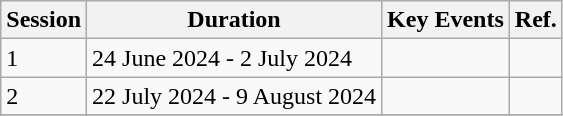<table class="wikitable sortable">
<tr>
<th>Session</th>
<th>Duration</th>
<th>Key Events</th>
<th>Ref.</th>
</tr>
<tr>
<td>1</td>
<td>24 June 2024 - 2 July 2024</td>
<td></td>
<td></td>
</tr>
<tr>
<td>2</td>
<td>22 July 2024 - 9 August 2024</td>
<td></td>
<td></td>
</tr>
<tr>
</tr>
</table>
